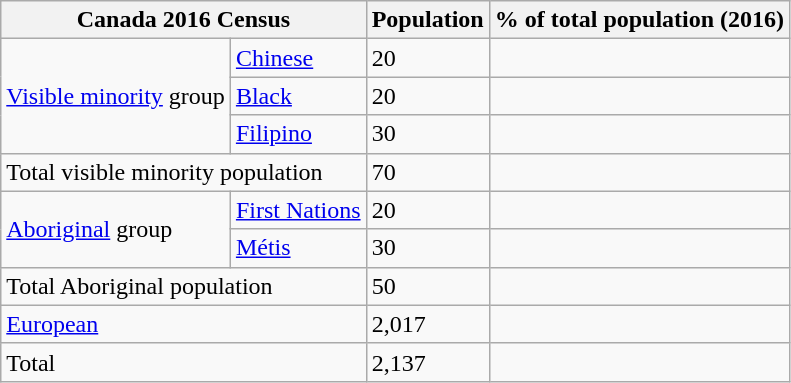<table class="wikitable">
<tr>
<th colspan="2">Canada 2016 Census</th>
<th>Population</th>
<th>% of total population (2016)</th>
</tr>
<tr>
<td rowspan="3"><a href='#'>Visible minority</a> group</td>
<td><a href='#'>Chinese</a></td>
<td>20</td>
<td></td>
</tr>
<tr>
<td><a href='#'>Black</a></td>
<td>20</td>
<td></td>
</tr>
<tr>
<td><a href='#'>Filipino</a></td>
<td>30</td>
<td></td>
</tr>
<tr>
<td colspan="2">Total visible minority population</td>
<td>70</td>
<td></td>
</tr>
<tr>
<td rowspan="2"><a href='#'>Aboriginal</a> group</td>
<td><a href='#'>First Nations</a></td>
<td>20</td>
<td></td>
</tr>
<tr>
<td><a href='#'>Métis</a></td>
<td>30</td>
<td></td>
</tr>
<tr>
<td colspan="2">Total Aboriginal population</td>
<td>50</td>
<td></td>
</tr>
<tr>
<td colspan="2"><a href='#'>European</a></td>
<td>2,017</td>
<td></td>
</tr>
<tr>
<td colspan="2">Total</td>
<td>2,137</td>
<td></td>
</tr>
</table>
